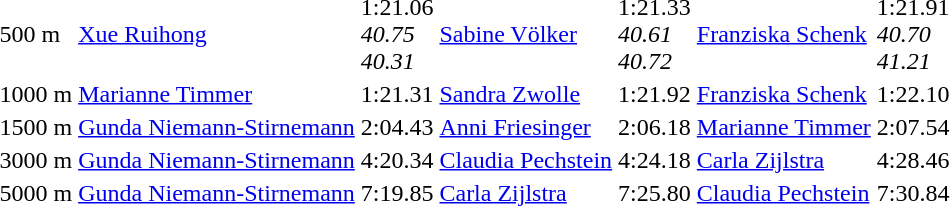<table>
<tr>
<td>500 m<br></td>
<td><a href='#'>Xue Ruihong</a><br><small></small></td>
<td>1:21.06<br><em>40.75<br>40.31</em></td>
<td><a href='#'>Sabine Völker</a><br><small></small></td>
<td>1:21.33<br><em>40.61<br>40.72</em></td>
<td><a href='#'>Franziska Schenk</a><br><small></small></td>
<td>1:21.91<br><em>40.70<br>41.21</em></td>
</tr>
<tr>
<td>1000 m<br></td>
<td><a href='#'>Marianne Timmer</a><br><small></small></td>
<td>1:21.31</td>
<td><a href='#'>Sandra Zwolle</a><br><small></small></td>
<td>1:21.92</td>
<td><a href='#'>Franziska Schenk</a><br><small></small></td>
<td>1:22.10</td>
</tr>
<tr>
<td>1500 m<br></td>
<td><a href='#'>Gunda Niemann-Stirnemann</a><br><small></small></td>
<td>2:04.43</td>
<td><a href='#'>Anni Friesinger</a><br><small></small></td>
<td>2:06.18</td>
<td><a href='#'>Marianne Timmer</a><br><small></small></td>
<td>2:07.54</td>
</tr>
<tr>
<td>3000 m<br></td>
<td><a href='#'>Gunda Niemann-Stirnemann</a><br><small></small></td>
<td>4:20.34</td>
<td><a href='#'>Claudia Pechstein</a><br><small></small></td>
<td>4:24.18</td>
<td><a href='#'>Carla Zijlstra</a><br><small></small></td>
<td>4:28.46</td>
</tr>
<tr>
<td>5000 m<br></td>
<td><a href='#'>Gunda Niemann-Stirnemann</a><br><small></small></td>
<td>7:19.85</td>
<td><a href='#'>Carla Zijlstra</a><br><small></small></td>
<td>7:25.80</td>
<td><a href='#'>Claudia Pechstein</a><br><small></small></td>
<td>7:30.84</td>
</tr>
</table>
